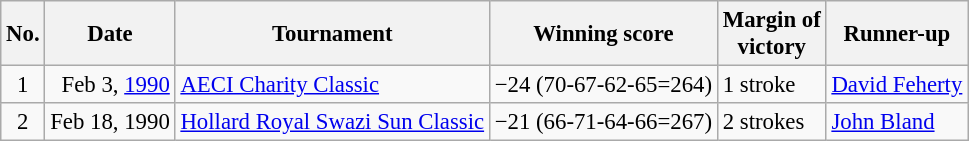<table class="wikitable" style="font-size:95%;">
<tr>
<th>No.</th>
<th>Date</th>
<th>Tournament</th>
<th>Winning score</th>
<th>Margin of<br>victory</th>
<th>Runner-up</th>
</tr>
<tr>
<td align=center>1</td>
<td align=right>Feb 3, <a href='#'>1990</a></td>
<td><a href='#'>AECI Charity Classic</a></td>
<td>−24 (70-67-62-65=264)</td>
<td>1 stroke</td>
<td> <a href='#'>David Feherty</a></td>
</tr>
<tr>
<td align=center>2</td>
<td align=right>Feb 18, 1990</td>
<td><a href='#'>Hollard Royal Swazi Sun Classic</a></td>
<td>−21 (66-71-64-66=267)</td>
<td>2 strokes</td>
<td> <a href='#'>John Bland</a></td>
</tr>
</table>
